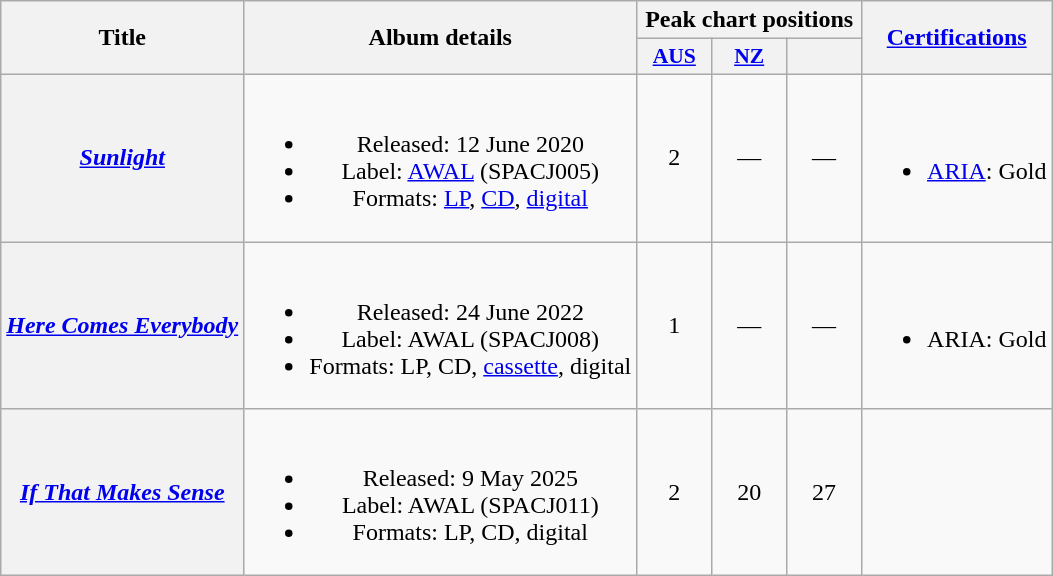<table class="wikitable plainrowheaders" style="text-align:center;">
<tr>
<th scope="col" rowspan="2">Title</th>
<th scope="col" rowspan="2">Album details</th>
<th scope="col" colspan="3">Peak chart positions</th>
<th scope="col" rowspan="2"><a href='#'>Certifications</a></th>
</tr>
<tr>
<th scope="col" style="width:3em;font-size:90%;"><a href='#'>AUS</a><br></th>
<th scope="col" style="width:3em;font-size:90%;"><a href='#'>NZ</a><br></th>
<th scope="col" style="width:3em;font-size:90%;"><br></th>
</tr>
<tr>
<th scope="row"><em><a href='#'>Sunlight</a></em></th>
<td><br><ul><li>Released: 12 June 2020</li><li>Label: <a href='#'>AWAL</a> (SPACJ005)</li><li>Formats: <a href='#'>LP</a>, <a href='#'>CD</a>, <a href='#'>digital</a></li></ul></td>
<td>2</td>
<td>—</td>
<td>—</td>
<td><br><ul><li><a href='#'>ARIA</a>: Gold</li></ul></td>
</tr>
<tr>
<th scope="row"><em><a href='#'>Here Comes Everybody</a></em></th>
<td><br><ul><li>Released: 24 June 2022</li><li>Label: AWAL (SPACJ008)</li><li>Formats: LP, CD, <a href='#'>cassette</a>, digital</li></ul></td>
<td>1</td>
<td>—</td>
<td>—</td>
<td><br><ul><li>ARIA: Gold</li></ul></td>
</tr>
<tr>
<th scope="row"><em><a href='#'>If That Makes Sense</a></em></th>
<td><br><ul><li>Released: 9 May 2025</li><li>Label: AWAL (SPACJ011)</li><li>Formats: LP, CD, digital</li></ul></td>
<td>2</td>
<td>20</td>
<td>27</td>
<td></td>
</tr>
</table>
